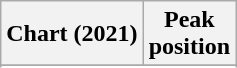<table class="wikitable sortable plainrowheaders" style="text-align:center">
<tr>
<th scope="col">Chart (2021)</th>
<th scope="col">Peak<br>position</th>
</tr>
<tr>
</tr>
<tr>
</tr>
<tr>
</tr>
<tr>
</tr>
</table>
